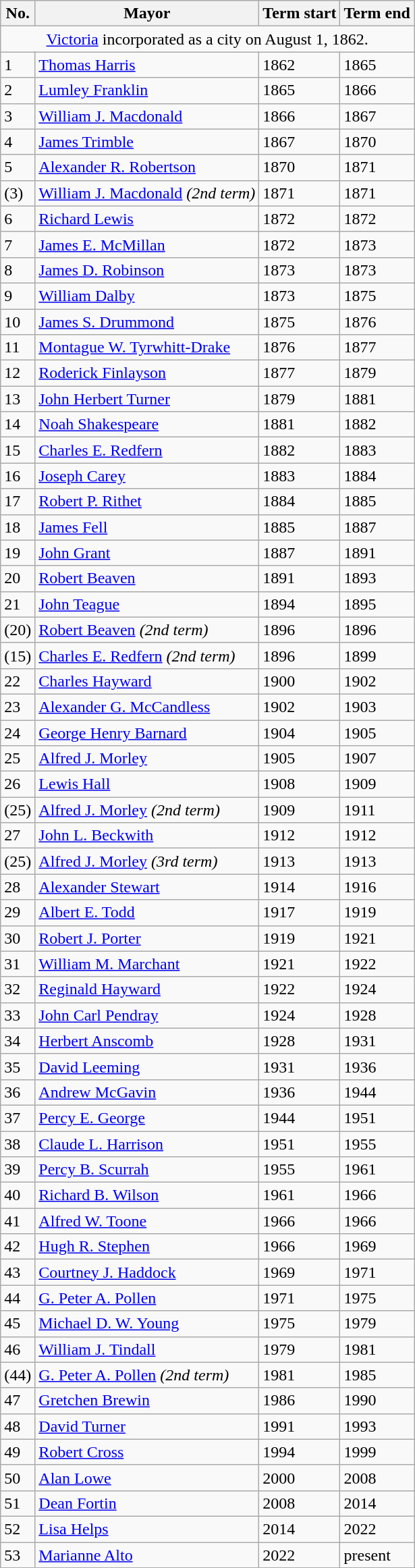<table class="wikitable sortable">
<tr>
<th align="center">No.</th>
<th>Mayor</th>
<th>Term start</th>
<th>Term end</th>
</tr>
<tr>
<td colspan="4" align="center"><a href='#'>Victoria</a> incorporated as a city on August 1, 1862.</td>
</tr>
<tr>
<td>1</td>
<td><a href='#'>Thomas Harris</a></td>
<td>1862</td>
<td>1865</td>
</tr>
<tr>
<td>2</td>
<td><a href='#'>Lumley Franklin</a></td>
<td>1865</td>
<td>1866</td>
</tr>
<tr>
<td>3</td>
<td><a href='#'>William J. Macdonald</a></td>
<td>1866</td>
<td>1867</td>
</tr>
<tr>
<td>4</td>
<td><a href='#'>James Trimble</a></td>
<td>1867</td>
<td>1870</td>
</tr>
<tr>
<td>5</td>
<td><a href='#'>Alexander R. Robertson</a></td>
<td>1870</td>
<td>1871</td>
</tr>
<tr>
<td>(3)</td>
<td><a href='#'>William J. Macdonald</a> <em>(2nd term)</em></td>
<td>1871</td>
<td>1871</td>
</tr>
<tr>
<td>6</td>
<td><a href='#'>Richard Lewis</a></td>
<td>1872</td>
<td>1872</td>
</tr>
<tr>
<td>7</td>
<td><a href='#'>James E. McMillan</a></td>
<td>1872</td>
<td>1873</td>
</tr>
<tr>
<td>8</td>
<td><a href='#'>James D. Robinson</a></td>
<td>1873</td>
<td>1873</td>
</tr>
<tr>
<td>9</td>
<td><a href='#'>William Dalby</a></td>
<td>1873</td>
<td>1875</td>
</tr>
<tr>
<td>10</td>
<td><a href='#'>James S. Drummond</a></td>
<td>1875</td>
<td>1876</td>
</tr>
<tr>
<td>11</td>
<td><a href='#'>Montague W. Tyrwhitt-Drake</a></td>
<td>1876</td>
<td>1877</td>
</tr>
<tr>
<td>12</td>
<td><a href='#'>Roderick Finlayson</a></td>
<td>1877</td>
<td>1879</td>
</tr>
<tr>
<td>13</td>
<td><a href='#'>John Herbert Turner</a></td>
<td>1879</td>
<td>1881</td>
</tr>
<tr>
<td>14</td>
<td><a href='#'>Noah Shakespeare</a></td>
<td>1881</td>
<td>1882</td>
</tr>
<tr>
<td>15</td>
<td><a href='#'>Charles E. Redfern</a></td>
<td>1882</td>
<td>1883</td>
</tr>
<tr>
<td>16</td>
<td><a href='#'>Joseph Carey</a></td>
<td>1883</td>
<td>1884</td>
</tr>
<tr>
<td>17</td>
<td><a href='#'>Robert P. Rithet</a></td>
<td>1884</td>
<td>1885</td>
</tr>
<tr>
<td>18</td>
<td><a href='#'>James Fell</a></td>
<td>1885</td>
<td>1887</td>
</tr>
<tr>
<td>19</td>
<td><a href='#'>John Grant</a></td>
<td>1887</td>
<td>1891</td>
</tr>
<tr>
<td>20</td>
<td><a href='#'>Robert Beaven</a></td>
<td>1891</td>
<td>1893</td>
</tr>
<tr>
<td>21</td>
<td><a href='#'>John Teague</a></td>
<td>1894</td>
<td>1895</td>
</tr>
<tr>
<td>(20)</td>
<td><a href='#'>Robert Beaven</a> <em>(2nd term)</em></td>
<td>1896</td>
<td>1896</td>
</tr>
<tr>
<td>(15)</td>
<td><a href='#'>Charles E. Redfern</a> <em>(2nd term)</em></td>
<td>1896</td>
<td>1899</td>
</tr>
<tr>
<td>22</td>
<td><a href='#'>Charles Hayward</a></td>
<td>1900</td>
<td>1902</td>
</tr>
<tr>
<td>23</td>
<td><a href='#'>Alexander G. McCandless</a></td>
<td>1902</td>
<td>1903</td>
</tr>
<tr>
<td>24</td>
<td><a href='#'>George Henry Barnard</a></td>
<td>1904</td>
<td>1905</td>
</tr>
<tr>
<td>25</td>
<td><a href='#'>Alfred J. Morley</a></td>
<td>1905</td>
<td>1907</td>
</tr>
<tr>
<td>26</td>
<td><a href='#'>Lewis Hall</a></td>
<td>1908</td>
<td>1909</td>
</tr>
<tr>
<td>(25)</td>
<td><a href='#'>Alfred J. Morley</a> <em>(2nd term)</em></td>
<td>1909</td>
<td>1911</td>
</tr>
<tr>
<td>27</td>
<td><a href='#'>John L. Beckwith</a></td>
<td>1912</td>
<td>1912</td>
</tr>
<tr>
<td>(25)</td>
<td><a href='#'>Alfred J. Morley</a> <em>(3rd term)</em></td>
<td>1913</td>
<td>1913</td>
</tr>
<tr>
<td>28</td>
<td><a href='#'>Alexander Stewart</a></td>
<td>1914</td>
<td>1916</td>
</tr>
<tr>
<td>29</td>
<td><a href='#'>Albert E. Todd</a></td>
<td>1917</td>
<td>1919</td>
</tr>
<tr>
<td>30</td>
<td><a href='#'>Robert J. Porter</a></td>
<td>1919</td>
<td>1921</td>
</tr>
<tr>
<td>31</td>
<td><a href='#'>William M. Marchant</a></td>
<td>1921</td>
<td>1922</td>
</tr>
<tr>
<td>32</td>
<td><a href='#'>Reginald Hayward</a></td>
<td>1922</td>
<td>1924</td>
</tr>
<tr>
<td>33</td>
<td><a href='#'>John Carl Pendray</a></td>
<td>1924</td>
<td>1928</td>
</tr>
<tr>
<td>34</td>
<td><a href='#'>Herbert Anscomb</a></td>
<td>1928</td>
<td>1931</td>
</tr>
<tr>
<td>35</td>
<td><a href='#'>David Leeming</a></td>
<td>1931</td>
<td>1936</td>
</tr>
<tr>
<td>36</td>
<td><a href='#'>Andrew McGavin</a></td>
<td>1936</td>
<td>1944</td>
</tr>
<tr>
<td>37</td>
<td><a href='#'>Percy E. George</a></td>
<td>1944</td>
<td>1951</td>
</tr>
<tr>
<td>38</td>
<td><a href='#'>Claude L. Harrison</a></td>
<td>1951</td>
<td>1955</td>
</tr>
<tr>
<td>39</td>
<td><a href='#'>Percy B. Scurrah</a></td>
<td>1955</td>
<td>1961</td>
</tr>
<tr>
<td>40</td>
<td><a href='#'>Richard B. Wilson</a></td>
<td>1961</td>
<td>1966</td>
</tr>
<tr>
<td>41</td>
<td><a href='#'>Alfred W. Toone</a></td>
<td>1966</td>
<td>1966</td>
</tr>
<tr>
<td>42</td>
<td><a href='#'>Hugh R. Stephen</a></td>
<td>1966</td>
<td>1969</td>
</tr>
<tr>
<td>43</td>
<td><a href='#'>Courtney J. Haddock</a></td>
<td>1969</td>
<td>1971</td>
</tr>
<tr>
<td>44</td>
<td><a href='#'>G. Peter A. Pollen</a></td>
<td>1971</td>
<td>1975</td>
</tr>
<tr>
<td>45</td>
<td><a href='#'>Michael D. W. Young</a></td>
<td>1975</td>
<td>1979</td>
</tr>
<tr>
<td>46</td>
<td><a href='#'>William J. Tindall</a></td>
<td>1979</td>
<td>1981</td>
</tr>
<tr>
<td>(44)</td>
<td><a href='#'>G. Peter A. Pollen</a> <em>(2nd term)</em></td>
<td>1981</td>
<td>1985</td>
</tr>
<tr>
<td>47</td>
<td><a href='#'>Gretchen Brewin</a></td>
<td>1986</td>
<td>1990</td>
</tr>
<tr>
<td>48</td>
<td><a href='#'>David Turner</a></td>
<td>1991</td>
<td>1993</td>
</tr>
<tr>
<td>49</td>
<td><a href='#'>Robert Cross</a></td>
<td>1994</td>
<td>1999</td>
</tr>
<tr>
<td>50</td>
<td><a href='#'>Alan Lowe</a></td>
<td>2000</td>
<td>2008</td>
</tr>
<tr>
<td>51</td>
<td><a href='#'>Dean Fortin</a></td>
<td>2008</td>
<td>2014</td>
</tr>
<tr>
<td>52</td>
<td><a href='#'>Lisa Helps</a></td>
<td>2014</td>
<td>2022</td>
</tr>
<tr>
<td>53</td>
<td><a href='#'>Marianne Alto</a></td>
<td>2022</td>
<td>present</td>
</tr>
</table>
